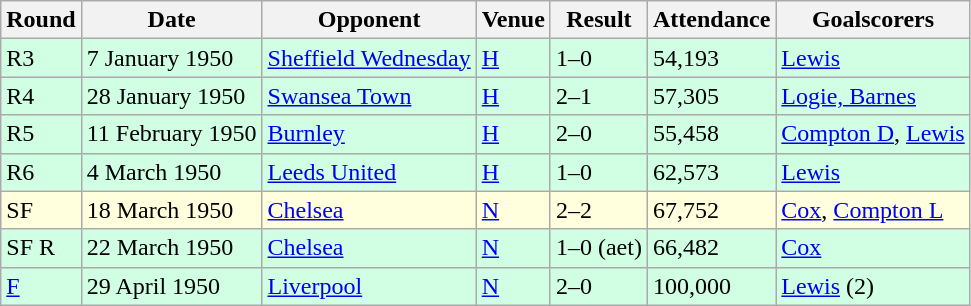<table class="wikitable">
<tr>
<th>Round</th>
<th>Date</th>
<th>Opponent</th>
<th>Venue</th>
<th>Result</th>
<th>Attendance</th>
<th>Goalscorers</th>
</tr>
<tr style="background:#d0ffe3;">
<td>R3</td>
<td>7 January 1950</td>
<td><a href='#'>Sheffield Wednesday</a></td>
<td><a href='#'>H</a></td>
<td>1–0</td>
<td>54,193</td>
<td><a href='#'>Lewis</a></td>
</tr>
<tr style="background:#d0ffe3;">
<td>R4</td>
<td>28 January 1950</td>
<td><a href='#'>Swansea Town</a></td>
<td><a href='#'>H</a></td>
<td>2–1</td>
<td>57,305</td>
<td><a href='#'>Logie, Barnes</a></td>
</tr>
<tr style="background:#d0ffe3;">
<td>R5</td>
<td>11 February 1950</td>
<td><a href='#'>Burnley</a></td>
<td><a href='#'>H</a></td>
<td>2–0</td>
<td>55,458</td>
<td><a href='#'>Compton D</a>, <a href='#'>Lewis</a></td>
</tr>
<tr style="background:#d0ffe3;">
<td>R6</td>
<td>4 March 1950</td>
<td><a href='#'>Leeds United</a></td>
<td><a href='#'>H</a></td>
<td>1–0</td>
<td>62,573</td>
<td><a href='#'>Lewis</a></td>
</tr>
<tr style="background:#ffffdd;">
<td>SF</td>
<td>18 March 1950</td>
<td><a href='#'>Chelsea</a></td>
<td><a href='#'>N</a></td>
<td>2–2</td>
<td>67,752</td>
<td><a href='#'>Cox</a>, <a href='#'>Compton L</a></td>
</tr>
<tr style="background:#d0ffe3;">
<td>SF R</td>
<td>22 March 1950</td>
<td><a href='#'>Chelsea</a></td>
<td><a href='#'>N</a></td>
<td>1–0 (aet)</td>
<td>66,482</td>
<td><a href='#'>Cox</a></td>
</tr>
<tr style="background:#d0ffe3;">
<td><a href='#'>F</a></td>
<td>29 April 1950</td>
<td><a href='#'>Liverpool</a></td>
<td><a href='#'>N</a></td>
<td>2–0</td>
<td>100,000</td>
<td><a href='#'>Lewis</a> (2)</td>
</tr>
</table>
